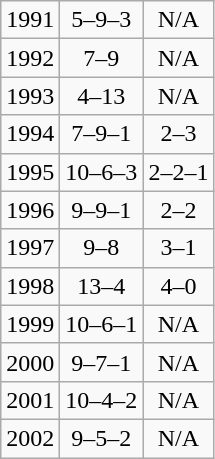<table class="wikitable" style="text-align:center;">
<tr>
<td>1991</td>
<td>5–9–3</td>
<td>N/A</td>
</tr>
<tr>
<td>1992</td>
<td>7–9</td>
<td>N/A</td>
</tr>
<tr>
<td>1993</td>
<td>4–13</td>
<td>N/A</td>
</tr>
<tr>
<td>1994</td>
<td>7–9–1</td>
<td>2–3</td>
</tr>
<tr>
<td>1995</td>
<td>10–6–3</td>
<td>2–2–1</td>
</tr>
<tr>
<td>1996</td>
<td>9–9–1</td>
<td>2–2</td>
</tr>
<tr>
<td>1997</td>
<td>9–8</td>
<td>3–1</td>
</tr>
<tr>
<td>1998</td>
<td>13–4</td>
<td>4–0</td>
</tr>
<tr>
<td>1999</td>
<td>10–6–1</td>
<td>N/A</td>
</tr>
<tr>
<td>2000</td>
<td>9–7–1</td>
<td>N/A</td>
</tr>
<tr>
<td>2001</td>
<td>10–4–2</td>
<td>N/A</td>
</tr>
<tr>
<td>2002</td>
<td>9–5–2</td>
<td>N/A</td>
</tr>
</table>
